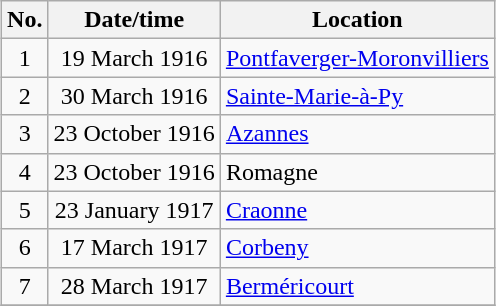<table class="wikitable" border="1" style="margin: 1em auto 1em auto">
<tr>
<th>No.</th>
<th>Date/time</th>
<th>Location</th>
</tr>
<tr>
<td align="center">1</td>
<td align="center">19 March 1916</td>
<td><a href='#'>Pontfaverger-Moronvilliers</a></td>
</tr>
<tr>
<td align="center">2</td>
<td align="center">30 March 1916</td>
<td><a href='#'>Sainte-Marie-à-Py</a></td>
</tr>
<tr>
<td align="center">3</td>
<td align="center">23 October 1916</td>
<td><a href='#'>Azannes</a></td>
</tr>
<tr>
<td align="center">4</td>
<td align="center">23 October 1916</td>
<td>Romagne</td>
</tr>
<tr>
<td align="center">5</td>
<td align="center">23 January 1917</td>
<td><a href='#'>Craonne</a></td>
</tr>
<tr>
<td align="center">6</td>
<td align="center">17 March 1917</td>
<td><a href='#'>Corbeny</a></td>
</tr>
<tr>
<td align="center">7</td>
<td align="center">28 March 1917</td>
<td><a href='#'>Berméricourt</a></td>
</tr>
<tr>
</tr>
</table>
